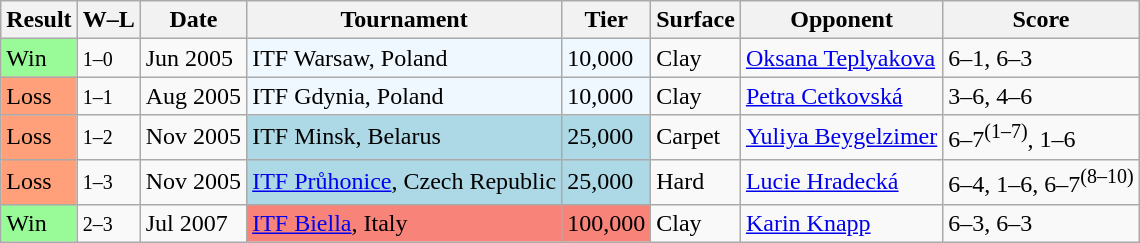<table class="sortable wikitable">
<tr>
<th>Result</th>
<th class="unsortable">W–L</th>
<th>Date</th>
<th>Tournament</th>
<th>Tier</th>
<th>Surface</th>
<th>Opponent</th>
<th class="unsortable">Score</th>
</tr>
<tr>
<td bgcolor=98FB98>Win</td>
<td><small>1–0</small></td>
<td>Jun 2005</td>
<td style="background:#f0f8ff;">ITF Warsaw, Poland</td>
<td style="background:#f0f8ff;">10,000</td>
<td>Clay</td>
<td> <a href='#'>Oksana Teplyakova</a></td>
<td>6–1, 6–3</td>
</tr>
<tr>
<td bgcolor=FFA07A>Loss</td>
<td><small>1–1</small></td>
<td>Aug 2005</td>
<td style="background:#f0f8ff;">ITF Gdynia, Poland</td>
<td style="background:#f0f8ff;">10,000</td>
<td>Clay</td>
<td> <a href='#'>Petra Cetkovská</a></td>
<td>3–6, 4–6</td>
</tr>
<tr>
<td bgcolor=FFA07A>Loss</td>
<td><small>1–2</small></td>
<td>Nov 2005</td>
<td style="background:lightblue;">ITF Minsk, Belarus</td>
<td style="background:lightblue;">25,000</td>
<td>Carpet</td>
<td> <a href='#'>Yuliya Beygelzimer</a></td>
<td>6–7<sup>(1–7)</sup>, 1–6</td>
</tr>
<tr>
<td bgcolor=FFA07A>Loss</td>
<td><small>1–3</small></td>
<td>Nov 2005</td>
<td style="background:lightblue;"><a href='#'>ITF Průhonice</a>, Czech Republic</td>
<td style="background:lightblue;">25,000</td>
<td>Hard</td>
<td> <a href='#'>Lucie Hradecká</a></td>
<td>6–4, 1–6, 6–7<sup>(8–10)</sup></td>
</tr>
<tr>
<td bgcolor=98FB98>Win</td>
<td><small>2–3</small></td>
<td>Jul 2007</td>
<td style="background:#f88379;"><a href='#'>ITF Biella</a>, Italy</td>
<td style="background:#f88379;">100,000</td>
<td>Clay</td>
<td> <a href='#'>Karin Knapp</a></td>
<td>6–3, 6–3</td>
</tr>
</table>
